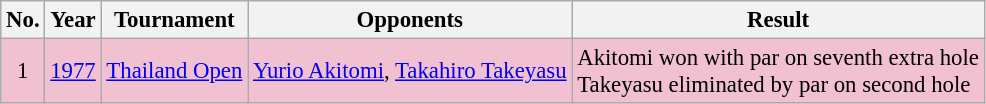<table class="wikitable" style="font-size:95%;">
<tr>
<th>No.</th>
<th>Year</th>
<th>Tournament</th>
<th>Opponents</th>
<th>Result</th>
</tr>
<tr style="background:#F2C1D1;">
<td align=center>1</td>
<td><a href='#'>1977</a></td>
<td><a href='#'>Thailand Open</a></td>
<td> <a href='#'>Yurio Akitomi</a>,  <a href='#'>Takahiro Takeyasu</a></td>
<td>Akitomi won with par on seventh extra hole<br>Takeyasu eliminated by par on second hole</td>
</tr>
</table>
